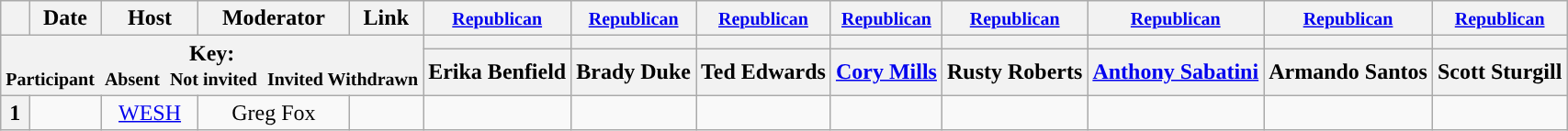<table class="wikitable" style="text-align:center;">
<tr>
<th scope="col"></th>
<th scope="col">Date</th>
<th scope="col">Host</th>
<th scope="col">Moderator</th>
<th scope="col">Link</th>
<th scope="col"><small><a href='#'>Republican</a></small></th>
<th scope="col"><small><a href='#'>Republican</a></small></th>
<th scope="col"><small><a href='#'>Republican</a></small></th>
<th scope="col"><small><a href='#'>Republican</a></small></th>
<th scope="col"><small><a href='#'>Republican</a></small></th>
<th scope="col"><small><a href='#'>Republican</a></small></th>
<th scope="col"><small><a href='#'>Republican</a></small></th>
<th scope="col"><small><a href='#'>Republican</a></small></th>
</tr>
<tr>
<th colspan="5" rowspan="2">Key:<br> <small>Participant </small>  <small>Absent </small>  <small>Not invited </small>  <small>Invited  Withdrawn</small></th>
<th scope="col" style="background:"></th>
<th scope="col" style="background:"></th>
<th scope="col" style="background:"></th>
<th scope="col" style="background:"></th>
<th scope="col" style="background:"></th>
<th scope="col" style="background:"></th>
<th scope="col" style="background:"></th>
<th scope="col" style="background:"></th>
</tr>
<tr>
<th scope="col">Erika Benfield</th>
<th scope="col">Brady Duke</th>
<th scope="col">Ted Edwards</th>
<th scope="col"><a href='#'>Cory Mills</a></th>
<th scope="col">Rusty Roberts</th>
<th scope="col"><a href='#'>Anthony Sabatini</a></th>
<th scope="col">Armando Santos</th>
<th scope="col">Scott Sturgill</th>
</tr>
<tr>
<th>1</th>
<td style="white-space:nowrap;"></td>
<td style="white-space:nowrap;"><a href='#'>WESH</a></td>
<td style="white-space:nowrap;">Greg Fox</td>
<td style="white-space:nowrap;"></td>
<td></td>
<td></td>
<td></td>
<td></td>
<td></td>
<td></td>
<td></td>
<td></td>
</tr>
</table>
